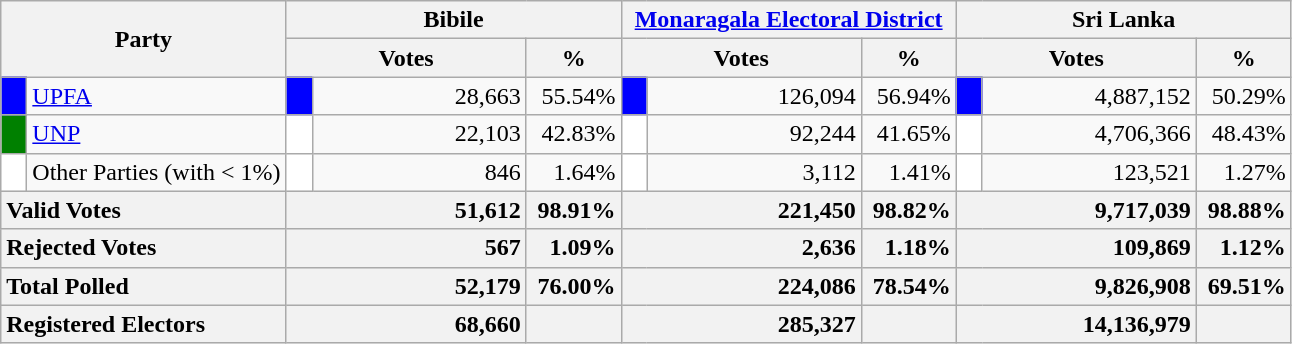<table class="wikitable">
<tr>
<th colspan="2" width="144px"rowspan="2">Party</th>
<th colspan="3" width="216px">Bibile</th>
<th colspan="3" width="216px"><a href='#'>Monaragala Electoral District</a></th>
<th colspan="3" width="216px">Sri Lanka</th>
</tr>
<tr>
<th colspan="2" width="144px">Votes</th>
<th>%</th>
<th colspan="2" width="144px">Votes</th>
<th>%</th>
<th colspan="2" width="144px">Votes</th>
<th>%</th>
</tr>
<tr>
<td style="background-color:blue;" width="10px"></td>
<td style="text-align:left;"><a href='#'>UPFA</a></td>
<td style="background-color:blue;" width="10px"></td>
<td style="text-align:right;">28,663</td>
<td style="text-align:right;">55.54%</td>
<td style="background-color:blue;" width="10px"></td>
<td style="text-align:right;">126,094</td>
<td style="text-align:right;">56.94%</td>
<td style="background-color:blue;" width="10px"></td>
<td style="text-align:right;">4,887,152</td>
<td style="text-align:right;">50.29%</td>
</tr>
<tr>
<td style="background-color:green;" width="10px"></td>
<td style="text-align:left;"><a href='#'>UNP</a></td>
<td style="background-color:white;" width="10px"></td>
<td style="text-align:right;">22,103</td>
<td style="text-align:right;">42.83%</td>
<td style="background-color:white;" width="10px"></td>
<td style="text-align:right;">92,244</td>
<td style="text-align:right;">41.65%</td>
<td style="background-color:white;" width="10px"></td>
<td style="text-align:right;">4,706,366</td>
<td style="text-align:right;">48.43%</td>
</tr>
<tr>
<td style="background-color:white;" width="10px"></td>
<td style="text-align:left;">Other Parties (with < 1%)</td>
<td style="background-color:white;" width="10px"></td>
<td style="text-align:right;">846</td>
<td style="text-align:right;">1.64%</td>
<td style="background-color:white;" width="10px"></td>
<td style="text-align:right;">3,112</td>
<td style="text-align:right;">1.41%</td>
<td style="background-color:white;" width="10px"></td>
<td style="text-align:right;">123,521</td>
<td style="text-align:right;">1.27%</td>
</tr>
<tr>
<th colspan="2" width="144px"style="text-align:left;">Valid Votes</th>
<th style="text-align:right;"colspan="2" width="144px">51,612</th>
<th style="text-align:right;">98.91%</th>
<th style="text-align:right;"colspan="2" width="144px">221,450</th>
<th style="text-align:right;">98.82%</th>
<th style="text-align:right;"colspan="2" width="144px">9,717,039</th>
<th style="text-align:right;">98.88%</th>
</tr>
<tr>
<th colspan="2" width="144px"style="text-align:left;">Rejected Votes</th>
<th style="text-align:right;"colspan="2" width="144px">567</th>
<th style="text-align:right;">1.09%</th>
<th style="text-align:right;"colspan="2" width="144px">2,636</th>
<th style="text-align:right;">1.18%</th>
<th style="text-align:right;"colspan="2" width="144px">109,869</th>
<th style="text-align:right;">1.12%</th>
</tr>
<tr>
<th colspan="2" width="144px"style="text-align:left;">Total Polled</th>
<th style="text-align:right;"colspan="2" width="144px">52,179</th>
<th style="text-align:right;">76.00%</th>
<th style="text-align:right;"colspan="2" width="144px">224,086</th>
<th style="text-align:right;">78.54%</th>
<th style="text-align:right;"colspan="2" width="144px">9,826,908</th>
<th style="text-align:right;">69.51%</th>
</tr>
<tr>
<th colspan="2" width="144px"style="text-align:left;">Registered Electors</th>
<th style="text-align:right;"colspan="2" width="144px">68,660</th>
<th></th>
<th style="text-align:right;"colspan="2" width="144px">285,327</th>
<th></th>
<th style="text-align:right;"colspan="2" width="144px">14,136,979</th>
<th></th>
</tr>
</table>
